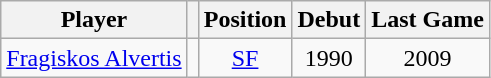<table class="wikitable" style="text-align:center;margin-left:1em">
<tr>
<th>Player</th>
<th></th>
<th>Position</th>
<th>Debut</th>
<th>Last Game</th>
</tr>
<tr>
<td style="text-align:left;"><a href='#'>Fragiskos Alvertis</a></td>
<td></td>
<td><a href='#'>SF</a></td>
<td>1990</td>
<td>2009</td>
</tr>
</table>
